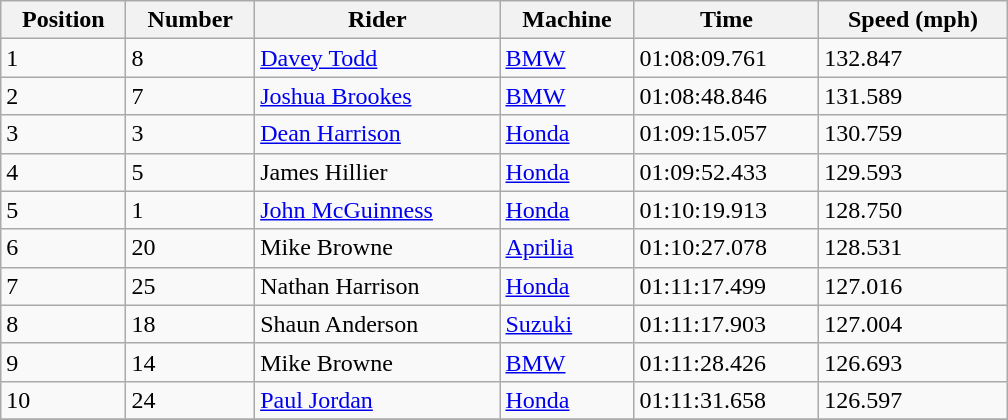<table class="wikitable" style=width:42em;margin-bottom:0;">
<tr>
<th scope="col">Position</th>
<th scope="col">Number</th>
<th scope="col">Rider</th>
<th scope="col">Machine</th>
<th scope="col">Time</th>
<th scope="col">Speed (mph)</th>
</tr>
<tr>
<td>1</td>
<td>8</td>
<td> <a href='#'>Davey Todd</a></td>
<td><a href='#'>BMW</a></td>
<td>01:08:09.761</td>
<td>132.847</td>
</tr>
<tr>
<td>2</td>
<td>7</td>
<td> <a href='#'>Joshua Brookes</a></td>
<td><a href='#'>BMW</a></td>
<td>01:08:48.846</td>
<td>131.589</td>
</tr>
<tr>
<td>3</td>
<td>3</td>
<td> <a href='#'>Dean Harrison</a></td>
<td><a href='#'>Honda</a></td>
<td>01:09:15.057</td>
<td>130.759</td>
</tr>
<tr>
<td>4</td>
<td>5</td>
<td> James Hillier</td>
<td><a href='#'>Honda</a></td>
<td>01:09:52.433</td>
<td>129.593</td>
</tr>
<tr>
<td>5</td>
<td>1</td>
<td> <a href='#'>John McGuinness</a></td>
<td><a href='#'>Honda</a></td>
<td>01:10:19.913</td>
<td>128.750</td>
</tr>
<tr>
<td>6</td>
<td>20</td>
<td> Mike Browne</td>
<td><a href='#'>Aprilia</a></td>
<td>01:10:27.078</td>
<td>128.531</td>
</tr>
<tr>
<td>7</td>
<td>25</td>
<td> Nathan Harrison</td>
<td><a href='#'>Honda</a></td>
<td>01:11:17.499</td>
<td>127.016</td>
</tr>
<tr>
<td>8</td>
<td>18</td>
<td> Shaun Anderson</td>
<td><a href='#'>Suzuki</a></td>
<td>01:11:17.903</td>
<td>127.004</td>
</tr>
<tr>
<td>9</td>
<td>14</td>
<td> Mike Browne</td>
<td><a href='#'>BMW</a></td>
<td>01:11:28.426</td>
<td>126.693</td>
</tr>
<tr>
<td>10</td>
<td>24</td>
<td> <a href='#'>Paul Jordan</a></td>
<td><a href='#'>Honda</a></td>
<td>01:11:31.658</td>
<td>126.597</td>
</tr>
<tr>
</tr>
</table>
